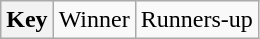<table class="wikitable">
<tr>
<th>Key</th>
<td> Winner</td>
<td> Runners-up</td>
</tr>
</table>
